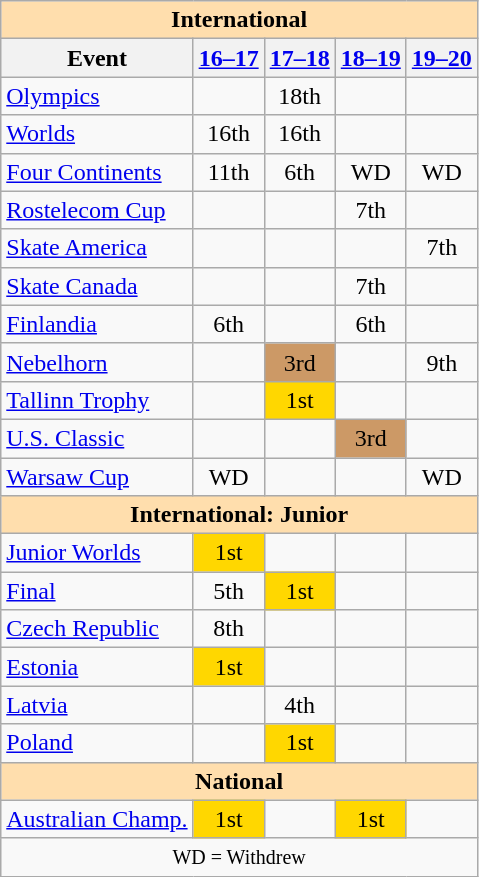<table class="wikitable" style="text-align:center">
<tr>
<th colspan="5" style="background-color: #ffdead; " align="center">International</th>
</tr>
<tr>
<th>Event</th>
<th><a href='#'>16–17</a></th>
<th><a href='#'>17–18</a></th>
<th><a href='#'>18–19</a></th>
<th><a href='#'>19–20</a></th>
</tr>
<tr>
<td align=left><a href='#'>Olympics</a></td>
<td></td>
<td>18th</td>
<td></td>
<td></td>
</tr>
<tr>
<td align=left><a href='#'>Worlds</a></td>
<td>16th</td>
<td>16th</td>
<td></td>
<td></td>
</tr>
<tr>
<td align=left><a href='#'>Four Continents</a></td>
<td>11th</td>
<td>6th</td>
<td>WD</td>
<td>WD</td>
</tr>
<tr>
<td align=left> <a href='#'>Rostelecom Cup</a></td>
<td></td>
<td></td>
<td>7th</td>
<td></td>
</tr>
<tr>
<td align=left> <a href='#'>Skate America</a></td>
<td></td>
<td></td>
<td></td>
<td>7th</td>
</tr>
<tr>
<td align=left> <a href='#'>Skate Canada</a></td>
<td></td>
<td></td>
<td>7th</td>
<td></td>
</tr>
<tr>
<td align=left> <a href='#'>Finlandia</a></td>
<td>6th</td>
<td></td>
<td>6th</td>
<td></td>
</tr>
<tr>
<td align=left> <a href='#'>Nebelhorn</a></td>
<td></td>
<td bgcolor=cc9966>3rd</td>
<td></td>
<td>9th</td>
</tr>
<tr>
<td align=left> <a href='#'>Tallinn Trophy</a></td>
<td></td>
<td bgcolor=gold>1st</td>
<td></td>
<td></td>
</tr>
<tr>
<td align=left> <a href='#'>U.S. Classic</a></td>
<td></td>
<td></td>
<td bgcolor=cc9966>3rd</td>
<td></td>
</tr>
<tr>
<td align=left> <a href='#'>Warsaw Cup</a></td>
<td>WD</td>
<td></td>
<td></td>
<td>WD</td>
</tr>
<tr>
<th colspan="5" style="background-color: #ffdead; " align="center">International: Junior</th>
</tr>
<tr>
<td align=left><a href='#'>Junior Worlds</a></td>
<td bgcolor=gold>1st</td>
<td></td>
<td></td>
<td></td>
</tr>
<tr>
<td align=left> <a href='#'>Final</a></td>
<td>5th</td>
<td bgcolor=gold>1st</td>
<td></td>
<td></td>
</tr>
<tr>
<td align=left> <a href='#'>Czech Republic</a></td>
<td>8th</td>
<td></td>
<td></td>
<td></td>
</tr>
<tr>
<td align=left> <a href='#'>Estonia</a></td>
<td bgcolor=gold>1st</td>
<td></td>
<td></td>
<td></td>
</tr>
<tr>
<td align=left> <a href='#'>Latvia</a></td>
<td></td>
<td>4th</td>
<td></td>
<td></td>
</tr>
<tr>
<td align=left> <a href='#'>Poland</a></td>
<td></td>
<td bgcolor=gold>1st</td>
<td></td>
<td></td>
</tr>
<tr>
<th colspan="5" style="background-color: #ffdead; " align="center">National</th>
</tr>
<tr>
<td align=left><a href='#'>Australian Champ.</a></td>
<td bgcolor=gold>1st</td>
<td></td>
<td bgcolor=gold>1st</td>
<td></td>
</tr>
<tr>
<td colspan="5" align="center"><small> WD = Withdrew </small></td>
</tr>
</table>
